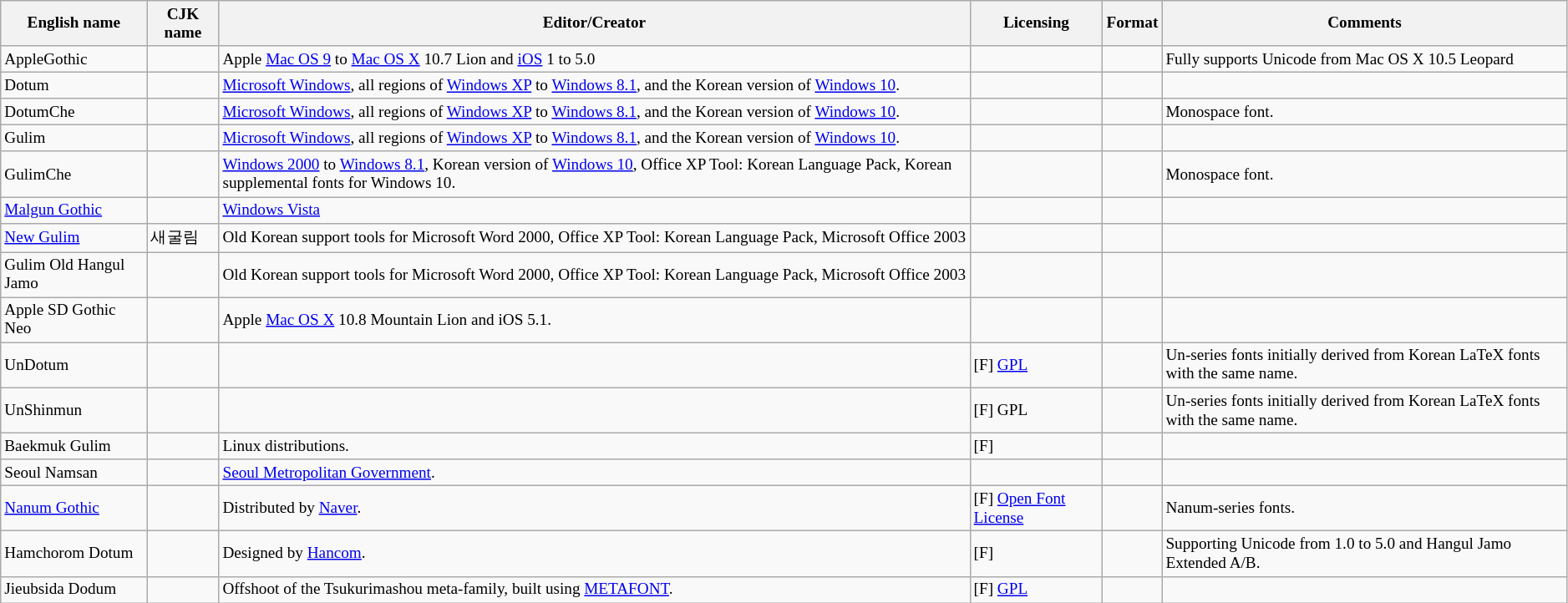<table class="wikitable sortable" style="font-size: 0.8em;">
<tr>
<th>English name</th>
<th>CJK name</th>
<th>Editor/Creator</th>
<th>Licensing</th>
<th>Format</th>
<th>Comments</th>
</tr>
<tr>
<td>AppleGothic</td>
<td></td>
<td>Apple <a href='#'>Mac OS 9</a> to <a href='#'>Mac OS X</a> 10.7 Lion and <a href='#'>iOS</a> 1 to 5.0</td>
<td></td>
<td></td>
<td>Fully supports Unicode from Mac OS X 10.5 Leopard</td>
</tr>
<tr>
<td>Dotum</td>
<td></td>
<td><a href='#'>Microsoft Windows</a>, all regions of <a href='#'>Windows XP</a> to <a href='#'>Windows 8.1</a>, and the Korean version of <a href='#'>Windows 10</a>.</td>
<td></td>
<td></td>
<td></td>
</tr>
<tr>
<td>DotumChe</td>
<td></td>
<td><a href='#'>Microsoft Windows</a>, all regions of <a href='#'>Windows XP</a> to <a href='#'>Windows 8.1</a>, and the Korean version of <a href='#'>Windows 10</a>.</td>
<td></td>
<td></td>
<td>Monospace font.</td>
</tr>
<tr>
<td>Gulim</td>
<td></td>
<td><a href='#'>Microsoft Windows</a>, all regions of <a href='#'>Windows XP</a> to <a href='#'>Windows 8.1</a>, and the Korean version of <a href='#'>Windows 10</a>.</td>
<td></td>
<td></td>
<td></td>
</tr>
<tr>
<td>GulimChe</td>
<td></td>
<td><a href='#'>Windows 2000</a> to <a href='#'>Windows 8.1</a>, Korean version of <a href='#'>Windows 10</a>, Office XP Tool: Korean Language Pack, Korean supplemental fonts for Windows 10.</td>
<td></td>
<td></td>
<td>Monospace font.</td>
</tr>
<tr>
<td><a href='#'>Malgun Gothic</a></td>
<td></td>
<td><a href='#'>Windows Vista</a></td>
<td></td>
<td></td>
<td></td>
</tr>
<tr>
<td><a href='#'>New Gulim</a></td>
<td>새굴림</td>
<td>Old Korean support tools for Microsoft Word 2000, Office XP Tool: Korean Language Pack, Microsoft Office 2003</td>
<td></td>
<td></td>
<td></td>
</tr>
<tr>
<td>Gulim Old Hangul Jamo</td>
<td></td>
<td>Old Korean support tools for Microsoft Word 2000, Office XP Tool: Korean Language Pack, Microsoft Office 2003</td>
<td></td>
<td></td>
<td></td>
</tr>
<tr>
<td>Apple SD Gothic Neo</td>
<td></td>
<td>Apple <a href='#'>Mac OS X</a> 10.8 Mountain Lion and iOS 5.1.</td>
<td></td>
<td></td>
<td></td>
</tr>
<tr>
<td>UnDotum</td>
<td></td>
<td></td>
<td><span>[F]</span> <a href='#'>GPL</a></td>
<td></td>
<td>Un-series fonts initially derived from Korean LaTeX fonts with the same name.</td>
</tr>
<tr>
<td>UnShinmun</td>
<td></td>
<td></td>
<td><span>[F]</span> GPL</td>
<td></td>
<td>Un-series fonts initially derived from Korean LaTeX fonts with the same name.</td>
</tr>
<tr>
<td>Baekmuk Gulim</td>
<td></td>
<td>Linux distributions.</td>
<td><span>[F]</span></td>
<td></td>
<td></td>
</tr>
<tr>
<td>Seoul Namsan</td>
<td></td>
<td><a href='#'>Seoul Metropolitan Government</a>.</td>
<td></td>
<td></td>
<td></td>
</tr>
<tr>
<td><a href='#'>Nanum Gothic</a></td>
<td></td>
<td>Distributed by <a href='#'>Naver</a>.</td>
<td><span>[F]</span> <a href='#'>Open Font License</a></td>
<td></td>
<td>Nanum-series fonts.</td>
</tr>
<tr>
<td>Hamchorom Dotum</td>
<td></td>
<td>Designed by <a href='#'>Hancom</a>.</td>
<td><span>[F]</span></td>
<td></td>
<td>Supporting Unicode from 1.0 to 5.0 and Hangul Jamo Extended A/B.</td>
</tr>
<tr>
<td>Jieubsida Dodum</td>
<td></td>
<td>Offshoot of the Tsukurimashou meta-family, built using <a href='#'>METAFONT</a>.</td>
<td><span>[F]</span> <a href='#'>GPL</a></td>
<td></td>
<td></td>
</tr>
</table>
